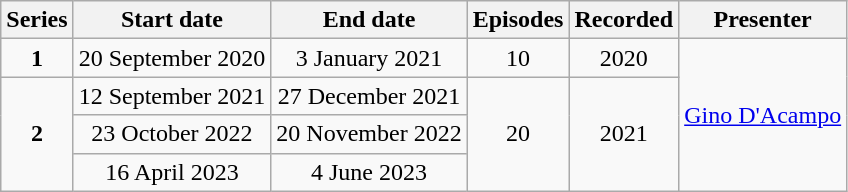<table class="wikitable" style="text-align:center;">
<tr>
<th>Series</th>
<th>Start date</th>
<th>End date</th>
<th>Episodes</th>
<th>Recorded</th>
<th>Presenter</th>
</tr>
<tr>
<td><strong>1</strong></td>
<td>20 September 2020</td>
<td>3 January 2021</td>
<td>10</td>
<td>2020</td>
<td rowspan=4><a href='#'>Gino D'Acampo</a></td>
</tr>
<tr>
<td rowspan=3><strong>2</strong></td>
<td>12 September 2021</td>
<td>27 December 2021</td>
<td rowspan=3>20</td>
<td rowspan=3>2021</td>
</tr>
<tr>
<td>23 October 2022</td>
<td>20 November 2022</td>
</tr>
<tr>
<td>16 April 2023</td>
<td>4 June 2023</td>
</tr>
</table>
